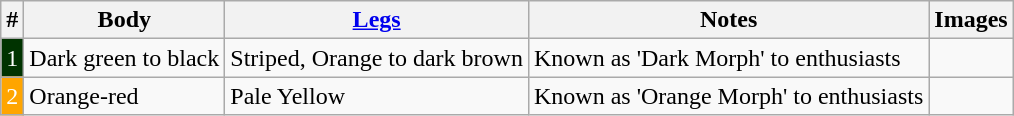<table class="wikitable">
<tr>
<th>#</th>
<th>Body</th>
<th><a href='#'>Legs</a></th>
<th>Notes</th>
<th>Images</th>
</tr>
<tr>
<td style="background:#003300; color:white;">1</td>
<td>Dark green to black</td>
<td>Striped, Orange to dark brown</td>
<td>Known as 'Dark Morph' to enthusiasts</td>
<td></td>
</tr>
<tr>
<td style="background:orange; color:white;">2</td>
<td>Orange-red</td>
<td>Pale Yellow</td>
<td>Known as 'Orange Morph' to enthusiasts</td>
</tr>
</table>
